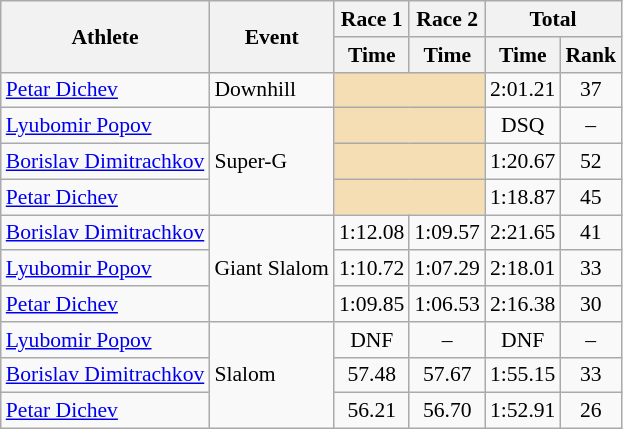<table class="wikitable" style="font-size:90%">
<tr>
<th rowspan="2">Athlete</th>
<th rowspan="2">Event</th>
<th>Race 1</th>
<th>Race 2</th>
<th colspan="2">Total</th>
</tr>
<tr>
<th>Time</th>
<th>Time</th>
<th>Time</th>
<th>Rank</th>
</tr>
<tr>
<td><a href='#'>Petar Dichev</a></td>
<td>Downhill</td>
<td colspan="2" bgcolor="wheat"></td>
<td align="center">2:01.21</td>
<td align="center">37</td>
</tr>
<tr>
<td><a href='#'>Lyubomir Popov</a></td>
<td rowspan="3">Super-G</td>
<td colspan="2" bgcolor="wheat"></td>
<td align="center">DSQ</td>
<td align="center">–</td>
</tr>
<tr>
<td><a href='#'>Borislav Dimitrachkov</a></td>
<td colspan="2" bgcolor="wheat"></td>
<td align="center">1:20.67</td>
<td align="center">52</td>
</tr>
<tr>
<td><a href='#'>Petar Dichev</a></td>
<td colspan="2" bgcolor="wheat"></td>
<td align="center">1:18.87</td>
<td align="center">45</td>
</tr>
<tr>
<td><a href='#'>Borislav Dimitrachkov</a></td>
<td rowspan="3">Giant Slalom</td>
<td align="center">1:12.08</td>
<td align="center">1:09.57</td>
<td align="center">2:21.65</td>
<td align="center">41</td>
</tr>
<tr>
<td><a href='#'>Lyubomir Popov</a></td>
<td align="center">1:10.72</td>
<td align="center">1:07.29</td>
<td align="center">2:18.01</td>
<td align="center">33</td>
</tr>
<tr>
<td><a href='#'>Petar Dichev</a></td>
<td align="center">1:09.85</td>
<td align="center">1:06.53</td>
<td align="center">2:16.38</td>
<td align="center">30</td>
</tr>
<tr>
<td><a href='#'>Lyubomir Popov</a></td>
<td rowspan="3">Slalom</td>
<td align="center">DNF</td>
<td align="center">–</td>
<td align="center">DNF</td>
<td align="center">–</td>
</tr>
<tr>
<td><a href='#'>Borislav Dimitrachkov</a></td>
<td align="center">57.48</td>
<td align="center">57.67</td>
<td align="center">1:55.15</td>
<td align="center">33</td>
</tr>
<tr>
<td><a href='#'>Petar Dichev</a></td>
<td align="center">56.21</td>
<td align="center">56.70</td>
<td align="center">1:52.91</td>
<td align="center">26</td>
</tr>
</table>
